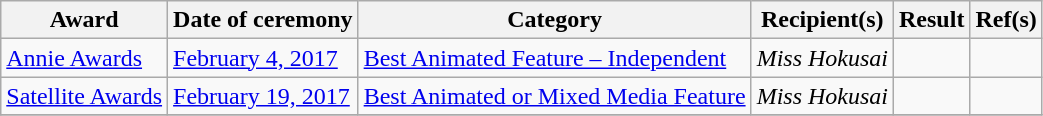<table class="wikitable sortable">
<tr>
<th>Award</th>
<th>Date of ceremony</th>
<th>Category</th>
<th>Recipient(s)</th>
<th>Result</th>
<th>Ref(s)</th>
</tr>
<tr>
<td><a href='#'>Annie Awards</a></td>
<td><a href='#'>February 4, 2017</a></td>
<td><a href='#'>Best Animated Feature – Independent</a></td>
<td><em>Miss Hokusai</em></td>
<td></td>
<td></td>
</tr>
<tr>
<td><a href='#'>Satellite Awards</a></td>
<td><a href='#'>February 19, 2017</a></td>
<td><a href='#'>Best Animated or Mixed Media Feature</a></td>
<td><em>Miss Hokusai</em></td>
<td></td>
<td></td>
</tr>
<tr>
</tr>
</table>
